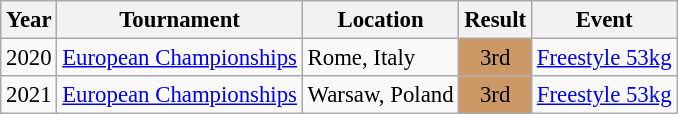<table class="wikitable" style="font-size:95%;">
<tr>
<th>Year</th>
<th>Tournament</th>
<th>Location</th>
<th>Result</th>
<th>Event</th>
</tr>
<tr>
<td>2020</td>
<td><a href='#'>European Championships</a></td>
<td>Rome, Italy</td>
<td align="center" bgcolor="cc9966">3rd</td>
<td><a href='#'>Freestyle 53kg</a></td>
</tr>
<tr>
<td>2021</td>
<td><a href='#'>European Championships</a></td>
<td>Warsaw, Poland</td>
<td align="center" bgcolor="cc9966">3rd</td>
<td><a href='#'>Freestyle 53kg</a></td>
</tr>
</table>
